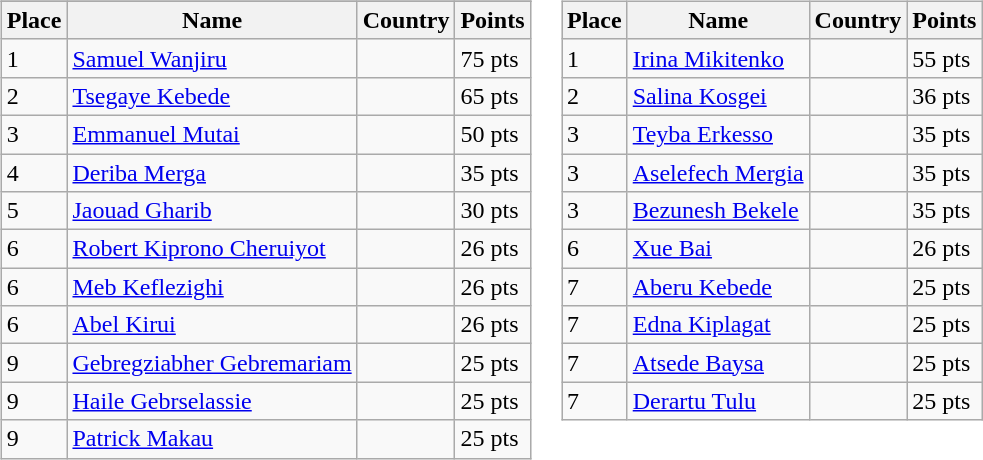<table>
<tr valign="top">
<td><br><table class="wikitable">
<tr>
</tr>
<tr>
<th>Place</th>
<th>Name</th>
<th>Country</th>
<th>Points</th>
</tr>
<tr>
<td>1</td>
<td><a href='#'>Samuel Wanjiru</a></td>
<td></td>
<td>75 pts</td>
</tr>
<tr>
<td>2</td>
<td><a href='#'>Tsegaye Kebede</a></td>
<td></td>
<td>65 pts</td>
</tr>
<tr>
<td>3</td>
<td><a href='#'>Emmanuel Mutai</a></td>
<td></td>
<td>50 pts</td>
</tr>
<tr>
<td>4</td>
<td><a href='#'>Deriba Merga</a></td>
<td></td>
<td>35 pts</td>
</tr>
<tr>
<td>5</td>
<td><a href='#'>Jaouad Gharib</a></td>
<td></td>
<td>30 pts</td>
</tr>
<tr>
<td>6</td>
<td><a href='#'>Robert Kiprono Cheruiyot</a></td>
<td></td>
<td>26 pts</td>
</tr>
<tr>
<td>6</td>
<td><a href='#'>Meb Keflezighi</a></td>
<td></td>
<td>26 pts</td>
</tr>
<tr>
<td>6</td>
<td><a href='#'>Abel Kirui</a></td>
<td></td>
<td>26 pts</td>
</tr>
<tr>
<td>9</td>
<td><a href='#'>Gebregziabher Gebremariam</a></td>
<td></td>
<td>25 pts</td>
</tr>
<tr>
<td>9</td>
<td><a href='#'>Haile Gebrselassie</a></td>
<td></td>
<td>25 pts</td>
</tr>
<tr>
<td>9</td>
<td><a href='#'>Patrick Makau</a></td>
<td></td>
<td>25 pts</td>
</tr>
</table>
</td>
<td><br><table class="wikitable">
<tr>
<th>Place</th>
<th>Name</th>
<th>Country</th>
<th>Points</th>
</tr>
<tr>
<td>1</td>
<td><a href='#'>Irina Mikitenko</a></td>
<td></td>
<td>55 pts</td>
</tr>
<tr>
<td>2</td>
<td><a href='#'>Salina Kosgei</a></td>
<td></td>
<td>36 pts</td>
</tr>
<tr>
<td>3</td>
<td><a href='#'>Teyba Erkesso</a></td>
<td></td>
<td>35 pts</td>
</tr>
<tr>
<td>3</td>
<td><a href='#'>Aselefech Mergia</a></td>
<td></td>
<td>35 pts</td>
</tr>
<tr>
<td>3</td>
<td><a href='#'>Bezunesh Bekele</a></td>
<td></td>
<td>35 pts</td>
</tr>
<tr>
<td>6</td>
<td><a href='#'>Xue Bai</a></td>
<td></td>
<td>26 pts</td>
</tr>
<tr>
<td>7</td>
<td><a href='#'>Aberu Kebede</a></td>
<td></td>
<td>25 pts</td>
</tr>
<tr>
<td>7</td>
<td><a href='#'>Edna Kiplagat</a></td>
<td></td>
<td>25 pts</td>
</tr>
<tr>
<td>7</td>
<td><a href='#'>Atsede Baysa</a></td>
<td></td>
<td>25 pts</td>
</tr>
<tr>
<td>7</td>
<td><a href='#'>Derartu Tulu</a></td>
<td></td>
<td>25 pts</td>
</tr>
</table>
</td>
</tr>
</table>
